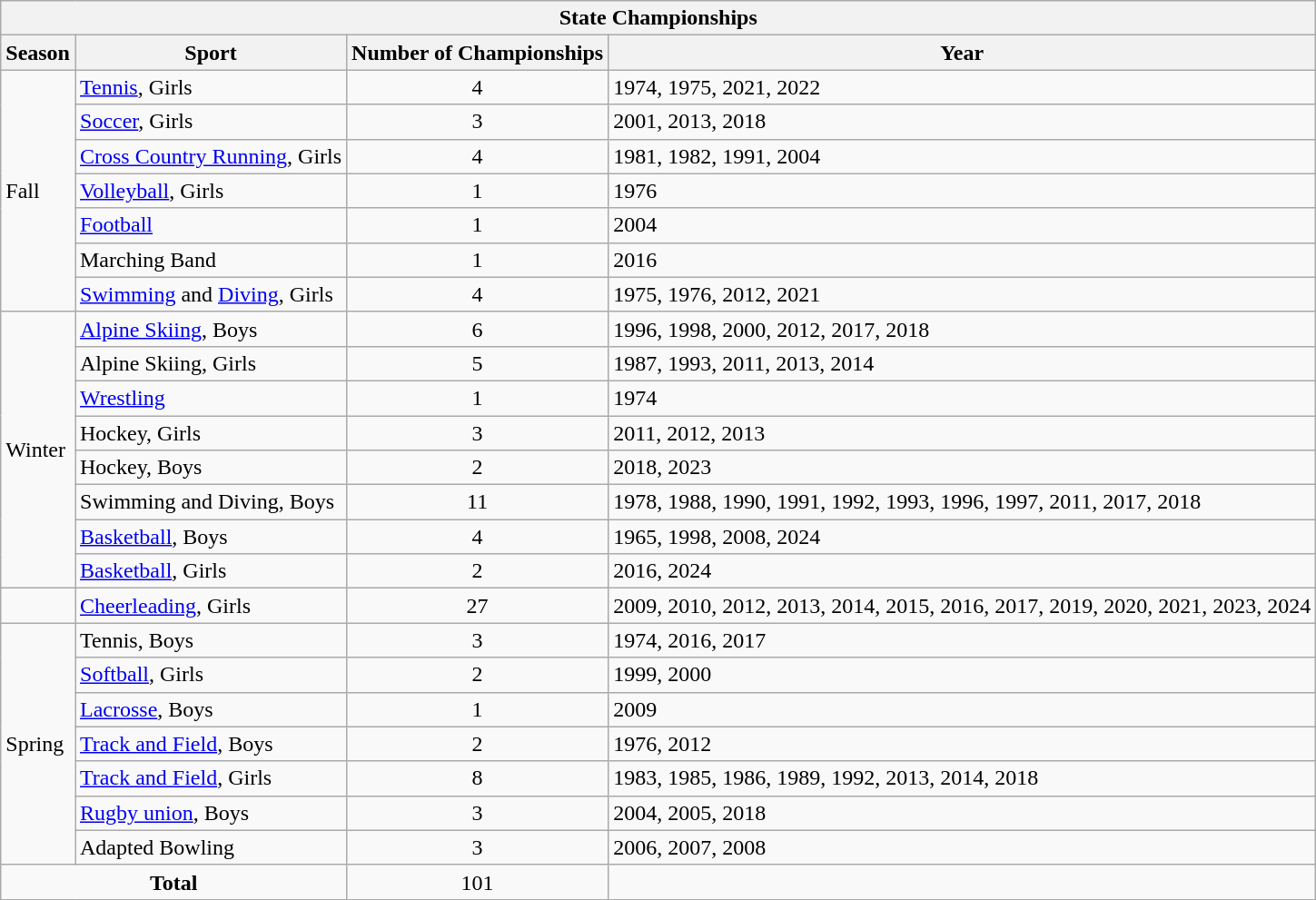<table class="wikitable">
<tr>
<th colspan="4">State Championships</th>
</tr>
<tr>
<th>Season</th>
<th>Sport</th>
<th>Number of Championships</th>
<th>Year</th>
</tr>
<tr>
<td rowspan="7">Fall</td>
<td><a href='#'>Tennis</a>, Girls</td>
<td align="center">4</td>
<td>1974, 1975, 2021, 2022 </td>
</tr>
<tr ,>
<td><a href='#'>Soccer</a>, Girls</td>
<td align="center">3</td>
<td>2001, 2013, 2018</td>
</tr>
<tr>
<td><a href='#'>Cross Country Running</a>, Girls</td>
<td align="center">4</td>
<td>1981, 1982, 1991, 2004</td>
</tr>
<tr>
<td><a href='#'>Volleyball</a>, Girls</td>
<td align="center">1</td>
<td>1976</td>
</tr>
<tr>
<td><a href='#'>Football</a></td>
<td align="center">1</td>
<td>2004</td>
</tr>
<tr>
<td>Marching Band</td>
<td align="center">1</td>
<td>2016</td>
</tr>
<tr>
<td><a href='#'>Swimming</a> and <a href='#'>Diving</a>, Girls</td>
<td align="center">4</td>
<td>1975, 1976, 2012, 2021</td>
</tr>
<tr>
<td rowspan="8">Winter</td>
<td><a href='#'>Alpine Skiing</a>, Boys</td>
<td align="center">6</td>
<td>1996, 1998, 2000, 2012, 2017, 2018</td>
</tr>
<tr>
<td>Alpine Skiing, Girls</td>
<td align="center">5</td>
<td>1987, 1993, 2011, 2013, 2014</td>
</tr>
<tr>
<td><a href='#'>Wrestling</a></td>
<td align="center">1</td>
<td>1974</td>
</tr>
<tr>
<td>Hockey, Girls</td>
<td align="center">3</td>
<td>2011, 2012, 2013</td>
</tr>
<tr>
<td>Hockey, Boys</td>
<td align="center">2</td>
<td>2018, 2023</td>
</tr>
<tr>
<td>Swimming and Diving, Boys</td>
<td align="center">11</td>
<td>1978, 1988, 1990, 1991, 1992, 1993, 1996, 1997, 2011, 2017, 2018</td>
</tr>
<tr>
<td><a href='#'>Basketball</a>, Boys</td>
<td align="center">4</td>
<td>1965, 1998, 2008, 2024</td>
</tr>
<tr>
<td><a href='#'>Basketball</a>, Girls</td>
<td align="center">2</td>
<td>2016, 2024</td>
</tr>
<tr>
<td></td>
<td><a href='#'>Cheerleading</a>, Girls</td>
<td align="center">27</td>
<td>2009, 2010, 2012, 2013, 2014, 2015, 2016, 2017, 2019, 2020, 2021, 2023, 2024 </td>
</tr>
<tr>
<td rowspan="7">Spring</td>
<td>Tennis, Boys</td>
<td align="center">3</td>
<td>1974, 2016, 2017 </td>
</tr>
<tr>
<td><a href='#'>Softball</a>, Girls</td>
<td align="center">2</td>
<td>1999, 2000</td>
</tr>
<tr>
<td><a href='#'>Lacrosse</a>, Boys</td>
<td align="center">1</td>
<td>2009</td>
</tr>
<tr>
<td><a href='#'>Track and Field</a>, Boys</td>
<td align="center">2</td>
<td>1976, 2012</td>
</tr>
<tr>
<td><a href='#'>Track and Field</a>, Girls</td>
<td align="center">8</td>
<td>1983, 1985, 1986, 1989, 1992, 2013, 2014, 2018</td>
</tr>
<tr>
<td><a href='#'>Rugby union</a>, Boys</td>
<td align="center">3</td>
<td>2004, 2005, 2018</td>
</tr>
<tr>
<td>Adapted Bowling</td>
<td align="center">3</td>
<td>2006, 2007, 2008</td>
</tr>
<tr>
<td align="center" colspan="2"><strong>Total</strong></td>
<td align="center">101</td>
</tr>
<tr>
</tr>
</table>
